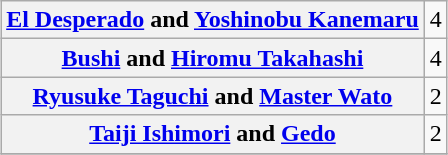<table class="wikitable" style="margin: 1em auto 1em auto;text-align:center">
<tr>
<th><a href='#'>El Desperado</a> and <a href='#'>Yoshinobu Kanemaru</a></th>
<td>4</td>
</tr>
<tr>
<th><a href='#'>Bushi</a> and <a href='#'>Hiromu Takahashi</a></th>
<td>4</td>
</tr>
<tr>
<th><a href='#'>Ryusuke Taguchi</a> and <a href='#'>Master Wato</a></th>
<td>2</td>
</tr>
<tr>
<th><a href='#'>Taiji Ishimori</a> and <a href='#'>Gedo</a></th>
<td>2</td>
</tr>
<tr>
</tr>
</table>
